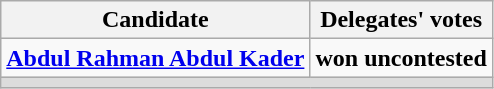<table class=wikitable style=text-align:center>
<tr>
<th>Candidate</th>
<th>Delegates' votes</th>
</tr>
<tr>
<td align=left><strong><a href='#'>Abdul Rahman Abdul Kader</a></strong></td>
<td><strong>won uncontested</strong></td>
</tr>
<tr>
<td colspan=3 bgcolor=dcdcdc></td>
</tr>
</table>
